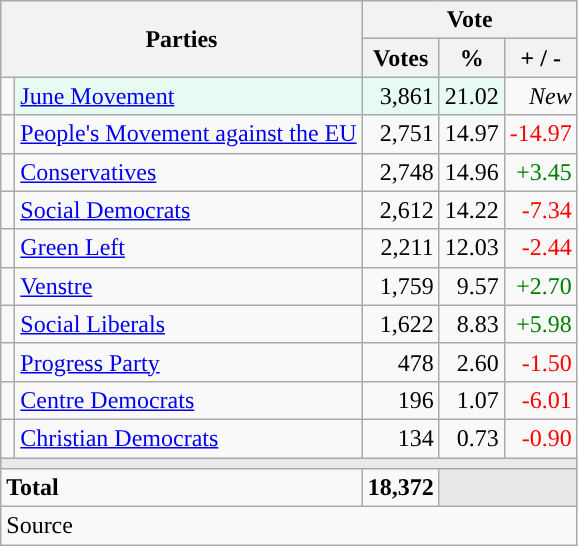<table class="wikitable" style="text-align:right;">
<tr>
<th style="text-align:centre;" rowspan="2" colspan="2" width="225">Parties</th>
<th colspan="3">Vote</th>
</tr>
<tr>
<th width="15">Votes</th>
<th width="15">%</th>
<th width="15">+ / -</th>
</tr>
<tr>
<td width="2" style="color:inherit;background:"></td>
<td bgcolor=#e8fbf3   align="left"><a href='#'>June Movement</a></td>
<td bgcolor=#e8fbf3>3,861</td>
<td bgcolor=#e8fbf3>21.02</td>
<td><em>New</em></td>
</tr>
<tr>
<td width="2" style="color:inherit;background:"></td>
<td align="left"><a href='#'>People's Movement against the EU</a></td>
<td>2,751</td>
<td>14.97</td>
<td style=color:red;>-14.97</td>
</tr>
<tr>
<td width="2" style="color:inherit;background:"></td>
<td align="left"><a href='#'>Conservatives</a></td>
<td>2,748</td>
<td>14.96</td>
<td style=color:green;>+3.45</td>
</tr>
<tr>
<td width="2" style="color:inherit;background:"></td>
<td align="left"><a href='#'>Social Democrats</a></td>
<td>2,612</td>
<td>14.22</td>
<td style=color:red;>-7.34</td>
</tr>
<tr>
<td width="2" style="color:inherit;background:"></td>
<td align="left"><a href='#'>Green Left</a></td>
<td>2,211</td>
<td>12.03</td>
<td style=color:red;>-2.44</td>
</tr>
<tr>
<td width="2" style="color:inherit;background:"></td>
<td align="left"><a href='#'>Venstre</a></td>
<td>1,759</td>
<td>9.57</td>
<td style=color:green;>+2.70</td>
</tr>
<tr>
<td width="2" style="color:inherit;background:"></td>
<td align="left"><a href='#'>Social Liberals</a></td>
<td>1,622</td>
<td>8.83</td>
<td style=color:green;>+5.98</td>
</tr>
<tr>
<td width="2" style="color:inherit;background:"></td>
<td align="left"><a href='#'>Progress Party</a></td>
<td>478</td>
<td>2.60</td>
<td style=color:red;>-1.50</td>
</tr>
<tr>
<td width="2" style="color:inherit;background:"></td>
<td align="left"><a href='#'>Centre Democrats</a></td>
<td>196</td>
<td>1.07</td>
<td style=color:red;>-6.01</td>
</tr>
<tr>
<td width="2" style="color:inherit;background:"></td>
<td align="left"><a href='#'>Christian Democrats</a></td>
<td>134</td>
<td>0.73</td>
<td style=color:red;>-0.90</td>
</tr>
<tr>
<td colspan="7" bgcolor="#E9E9E9"></td>
</tr>
<tr>
<td align="left" colspan="2"><strong>Total</strong></td>
<td><strong>18,372</strong></td>
<td bgcolor="#E9E9E9" colspan="2"></td>
</tr>
<tr>
<td align="left" colspan="6">Source</td>
</tr>
</table>
